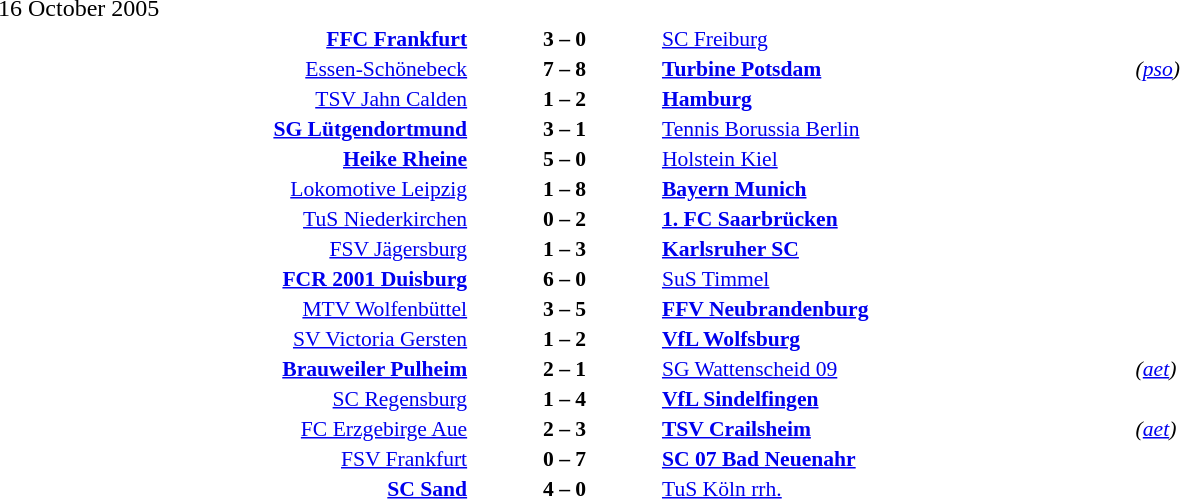<table width=100% cellspacing=1>
<tr>
<th width=25%></th>
<th width=10%></th>
<th width=25%></th>
<th></th>
</tr>
<tr>
<td>16 October 2005</td>
</tr>
<tr style=font-size:90%>
<td align=right><strong><a href='#'>FFC Frankfurt</a></strong></td>
<td align=center><strong>3 – 0</strong></td>
<td><a href='#'>SC Freiburg</a></td>
</tr>
<tr style=font-size:90%>
<td align=right><a href='#'>Essen-Schönebeck</a></td>
<td align=center><strong>7 – 8</strong></td>
<td><strong><a href='#'>Turbine Potsdam</a></strong></td>
<td><em>(<a href='#'>pso</a>)</em></td>
</tr>
<tr style=font-size:90%>
<td align=right><a href='#'>TSV Jahn Calden</a></td>
<td align=center><strong>1 – 2</strong></td>
<td><strong><a href='#'>Hamburg</a></strong></td>
</tr>
<tr style=font-size:90%>
<td align=right><strong><a href='#'>SG Lütgendortmund</a></strong></td>
<td align=center><strong>3 – 1</strong></td>
<td><a href='#'>Tennis Borussia Berlin</a></td>
</tr>
<tr style=font-size:90%>
<td align=right><strong><a href='#'>Heike Rheine</a></strong></td>
<td align=center><strong>5 – 0</strong></td>
<td><a href='#'>Holstein Kiel</a></td>
</tr>
<tr style=font-size:90%>
<td align=right><a href='#'>Lokomotive Leipzig</a></td>
<td align=center><strong>1 – 8</strong></td>
<td><strong><a href='#'>Bayern Munich</a></strong></td>
</tr>
<tr style=font-size:90%>
<td align=right><a href='#'>TuS Niederkirchen</a></td>
<td align=center><strong>0 – 2</strong></td>
<td><strong><a href='#'>1. FC Saarbrücken</a></strong></td>
</tr>
<tr style=font-size:90%>
<td align=right><a href='#'>FSV Jägersburg</a></td>
<td align=center><strong>1 – 3</strong></td>
<td><strong><a href='#'>Karlsruher SC</a></strong></td>
</tr>
<tr style=font-size:90%>
<td align=right><strong><a href='#'>FCR 2001 Duisburg</a></strong></td>
<td align=center><strong>6 – 0</strong></td>
<td><a href='#'>SuS Timmel</a></td>
</tr>
<tr style=font-size:90%>
<td align=right><a href='#'>MTV Wolfenbüttel</a></td>
<td align=center><strong>3 – 5</strong></td>
<td><strong><a href='#'>FFV Neubrandenburg</a></strong></td>
</tr>
<tr style=font-size:90%>
<td align=right><a href='#'>SV Victoria Gersten</a></td>
<td align=center><strong>1 – 2</strong></td>
<td><strong><a href='#'>VfL Wolfsburg</a></strong></td>
</tr>
<tr style=font-size:90%>
<td align=right><strong><a href='#'>Brauweiler Pulheim</a></strong></td>
<td align=center><strong>2 – 1</strong></td>
<td><a href='#'>SG Wattenscheid 09</a></td>
<td><em>(<a href='#'>aet</a>)</em></td>
</tr>
<tr style=font-size:90%>
<td align=right><a href='#'>SC Regensburg</a></td>
<td align=center><strong>1 – 4</strong></td>
<td><strong><a href='#'>VfL Sindelfingen</a></strong></td>
</tr>
<tr style=font-size:90%>
<td align=right><a href='#'>FC Erzgebirge Aue</a></td>
<td align=center><strong>2 – 3</strong></td>
<td><strong><a href='#'>TSV Crailsheim</a></strong></td>
<td><em>(<a href='#'>aet</a>)</em></td>
</tr>
<tr style=font-size:90%>
<td align=right><a href='#'>FSV Frankfurt</a></td>
<td align=center><strong>0 – 7</strong></td>
<td><strong><a href='#'>SC 07 Bad Neuenahr</a></strong></td>
</tr>
<tr style=font-size:90%>
<td align=right><strong><a href='#'>SC Sand</a></strong></td>
<td align=center><strong>4 – 0</strong></td>
<td><a href='#'>TuS Köln rrh.</a></td>
</tr>
</table>
